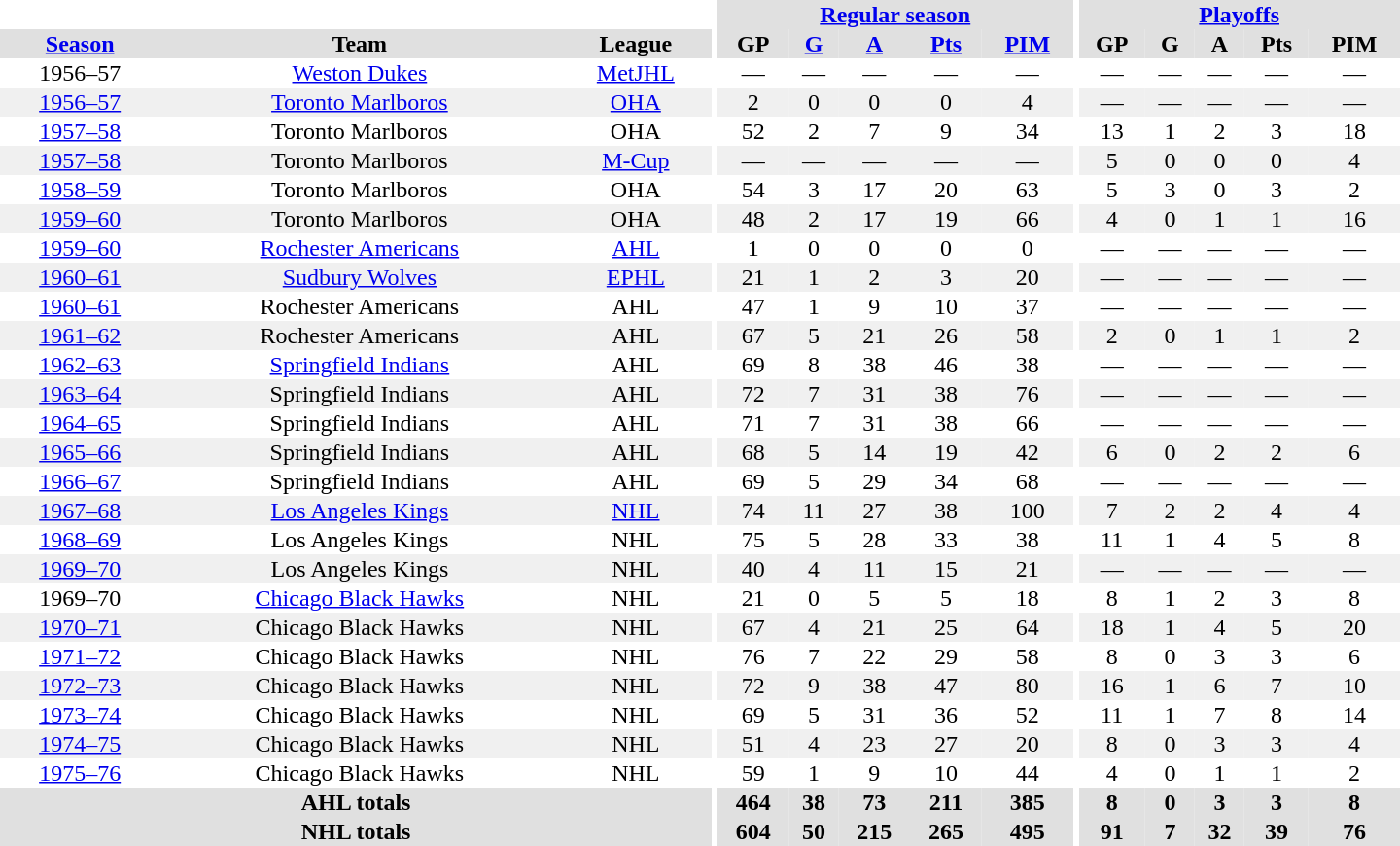<table border="0" cellpadding="1" cellspacing="0" style="text-align:center; width:60em">
<tr bgcolor="#e0e0e0">
<th colspan="3" bgcolor="#ffffff"></th>
<th rowspan="100" bgcolor="#ffffff"></th>
<th colspan="5"><a href='#'>Regular season</a></th>
<th rowspan="100" bgcolor="#ffffff"></th>
<th colspan="5"><a href='#'>Playoffs</a></th>
</tr>
<tr bgcolor="#e0e0e0">
<th><a href='#'>Season</a></th>
<th>Team</th>
<th>League</th>
<th>GP</th>
<th><a href='#'>G</a></th>
<th><a href='#'>A</a></th>
<th><a href='#'>Pts</a></th>
<th><a href='#'>PIM</a></th>
<th>GP</th>
<th>G</th>
<th>A</th>
<th>Pts</th>
<th>PIM</th>
</tr>
<tr>
<td>1956–57</td>
<td><a href='#'>Weston Dukes</a></td>
<td><a href='#'>MetJHL</a></td>
<td>—</td>
<td>—</td>
<td>—</td>
<td>—</td>
<td>—</td>
<td>—</td>
<td>—</td>
<td>—</td>
<td>—</td>
<td>—</td>
</tr>
<tr bgcolor="#f0f0f0">
<td><a href='#'>1956–57</a></td>
<td><a href='#'>Toronto Marlboros</a></td>
<td><a href='#'>OHA</a></td>
<td>2</td>
<td>0</td>
<td>0</td>
<td>0</td>
<td>4</td>
<td>—</td>
<td>—</td>
<td>—</td>
<td>—</td>
<td>—</td>
</tr>
<tr>
<td><a href='#'>1957–58</a></td>
<td>Toronto Marlboros</td>
<td>OHA</td>
<td>52</td>
<td>2</td>
<td>7</td>
<td>9</td>
<td>34</td>
<td>13</td>
<td>1</td>
<td>2</td>
<td>3</td>
<td>18</td>
</tr>
<tr bgcolor="#f0f0f0">
<td><a href='#'>1957–58</a></td>
<td>Toronto Marlboros</td>
<td><a href='#'>M-Cup</a></td>
<td>—</td>
<td>—</td>
<td>—</td>
<td>—</td>
<td>—</td>
<td>5</td>
<td>0</td>
<td>0</td>
<td>0</td>
<td>4</td>
</tr>
<tr>
<td><a href='#'>1958–59</a></td>
<td>Toronto Marlboros</td>
<td>OHA</td>
<td>54</td>
<td>3</td>
<td>17</td>
<td>20</td>
<td>63</td>
<td>5</td>
<td>3</td>
<td>0</td>
<td>3</td>
<td>2</td>
</tr>
<tr bgcolor="#f0f0f0">
<td><a href='#'>1959–60</a></td>
<td>Toronto Marlboros</td>
<td>OHA</td>
<td>48</td>
<td>2</td>
<td>17</td>
<td>19</td>
<td>66</td>
<td>4</td>
<td>0</td>
<td>1</td>
<td>1</td>
<td>16</td>
</tr>
<tr>
<td><a href='#'>1959–60</a></td>
<td><a href='#'>Rochester Americans</a></td>
<td><a href='#'>AHL</a></td>
<td>1</td>
<td>0</td>
<td>0</td>
<td>0</td>
<td>0</td>
<td>—</td>
<td>—</td>
<td>—</td>
<td>—</td>
<td>—</td>
</tr>
<tr bgcolor="#f0f0f0">
<td><a href='#'>1960–61</a></td>
<td><a href='#'>Sudbury Wolves</a></td>
<td><a href='#'>EPHL</a></td>
<td>21</td>
<td>1</td>
<td>2</td>
<td>3</td>
<td>20</td>
<td>—</td>
<td>—</td>
<td>—</td>
<td>—</td>
<td>—</td>
</tr>
<tr>
<td><a href='#'>1960–61</a></td>
<td>Rochester Americans</td>
<td>AHL</td>
<td>47</td>
<td>1</td>
<td>9</td>
<td>10</td>
<td>37</td>
<td>—</td>
<td>—</td>
<td>—</td>
<td>—</td>
<td>—</td>
</tr>
<tr bgcolor="#f0f0f0">
<td><a href='#'>1961–62</a></td>
<td>Rochester Americans</td>
<td>AHL</td>
<td>67</td>
<td>5</td>
<td>21</td>
<td>26</td>
<td>58</td>
<td>2</td>
<td>0</td>
<td>1</td>
<td>1</td>
<td>2</td>
</tr>
<tr>
<td><a href='#'>1962–63</a></td>
<td><a href='#'>Springfield Indians</a></td>
<td>AHL</td>
<td>69</td>
<td>8</td>
<td>38</td>
<td>46</td>
<td>38</td>
<td>—</td>
<td>—</td>
<td>—</td>
<td>—</td>
<td>—</td>
</tr>
<tr bgcolor="#f0f0f0">
<td><a href='#'>1963–64</a></td>
<td>Springfield Indians</td>
<td>AHL</td>
<td>72</td>
<td>7</td>
<td>31</td>
<td>38</td>
<td>76</td>
<td>—</td>
<td>—</td>
<td>—</td>
<td>—</td>
<td>—</td>
</tr>
<tr>
<td><a href='#'>1964–65</a></td>
<td>Springfield Indians</td>
<td>AHL</td>
<td>71</td>
<td>7</td>
<td>31</td>
<td>38</td>
<td>66</td>
<td>—</td>
<td>—</td>
<td>—</td>
<td>—</td>
<td>—</td>
</tr>
<tr bgcolor="#f0f0f0">
<td><a href='#'>1965–66</a></td>
<td>Springfield Indians</td>
<td>AHL</td>
<td>68</td>
<td>5</td>
<td>14</td>
<td>19</td>
<td>42</td>
<td>6</td>
<td>0</td>
<td>2</td>
<td>2</td>
<td>6</td>
</tr>
<tr>
<td><a href='#'>1966–67</a></td>
<td>Springfield Indians</td>
<td>AHL</td>
<td>69</td>
<td>5</td>
<td>29</td>
<td>34</td>
<td>68</td>
<td>—</td>
<td>—</td>
<td>—</td>
<td>—</td>
<td>—</td>
</tr>
<tr bgcolor="#f0f0f0">
<td><a href='#'>1967–68</a></td>
<td><a href='#'>Los Angeles Kings</a></td>
<td><a href='#'>NHL</a></td>
<td>74</td>
<td>11</td>
<td>27</td>
<td>38</td>
<td>100</td>
<td>7</td>
<td>2</td>
<td>2</td>
<td>4</td>
<td>4</td>
</tr>
<tr>
<td><a href='#'>1968–69</a></td>
<td>Los Angeles Kings</td>
<td>NHL</td>
<td>75</td>
<td>5</td>
<td>28</td>
<td>33</td>
<td>38</td>
<td>11</td>
<td>1</td>
<td>4</td>
<td>5</td>
<td>8</td>
</tr>
<tr bgcolor="#f0f0f0">
<td><a href='#'>1969–70</a></td>
<td>Los Angeles Kings</td>
<td>NHL</td>
<td>40</td>
<td>4</td>
<td>11</td>
<td>15</td>
<td>21</td>
<td>—</td>
<td>—</td>
<td>—</td>
<td>—</td>
<td>—</td>
</tr>
<tr>
<td>1969–70</td>
<td><a href='#'>Chicago Black Hawks</a></td>
<td>NHL</td>
<td>21</td>
<td>0</td>
<td>5</td>
<td>5</td>
<td>18</td>
<td>8</td>
<td>1</td>
<td>2</td>
<td>3</td>
<td>8</td>
</tr>
<tr bgcolor="#f0f0f0">
<td><a href='#'>1970–71</a></td>
<td>Chicago Black Hawks</td>
<td>NHL</td>
<td>67</td>
<td>4</td>
<td>21</td>
<td>25</td>
<td>64</td>
<td>18</td>
<td>1</td>
<td>4</td>
<td>5</td>
<td>20</td>
</tr>
<tr>
<td><a href='#'>1971–72</a></td>
<td>Chicago Black Hawks</td>
<td>NHL</td>
<td>76</td>
<td>7</td>
<td>22</td>
<td>29</td>
<td>58</td>
<td>8</td>
<td>0</td>
<td>3</td>
<td>3</td>
<td>6</td>
</tr>
<tr bgcolor="#f0f0f0">
<td><a href='#'>1972–73</a></td>
<td>Chicago Black Hawks</td>
<td>NHL</td>
<td>72</td>
<td>9</td>
<td>38</td>
<td>47</td>
<td>80</td>
<td>16</td>
<td>1</td>
<td>6</td>
<td>7</td>
<td>10</td>
</tr>
<tr>
<td><a href='#'>1973–74</a></td>
<td>Chicago Black Hawks</td>
<td>NHL</td>
<td>69</td>
<td>5</td>
<td>31</td>
<td>36</td>
<td>52</td>
<td>11</td>
<td>1</td>
<td>7</td>
<td>8</td>
<td>14</td>
</tr>
<tr bgcolor="#f0f0f0">
<td><a href='#'>1974–75</a></td>
<td>Chicago Black Hawks</td>
<td>NHL</td>
<td>51</td>
<td>4</td>
<td>23</td>
<td>27</td>
<td>20</td>
<td>8</td>
<td>0</td>
<td>3</td>
<td>3</td>
<td>4</td>
</tr>
<tr>
<td><a href='#'>1975–76</a></td>
<td>Chicago Black Hawks</td>
<td>NHL</td>
<td>59</td>
<td>1</td>
<td>9</td>
<td>10</td>
<td>44</td>
<td>4</td>
<td>0</td>
<td>1</td>
<td>1</td>
<td>2</td>
</tr>
<tr bgcolor="#e0e0e0">
<th colspan="3">AHL totals</th>
<th>464</th>
<th>38</th>
<th>73</th>
<th>211</th>
<th>385</th>
<th>8</th>
<th>0</th>
<th>3</th>
<th>3</th>
<th>8</th>
</tr>
<tr bgcolor="#e0e0e0">
<th colspan="3">NHL totals</th>
<th>604</th>
<th>50</th>
<th>215</th>
<th>265</th>
<th>495</th>
<th>91</th>
<th>7</th>
<th>32</th>
<th>39</th>
<th>76</th>
</tr>
</table>
